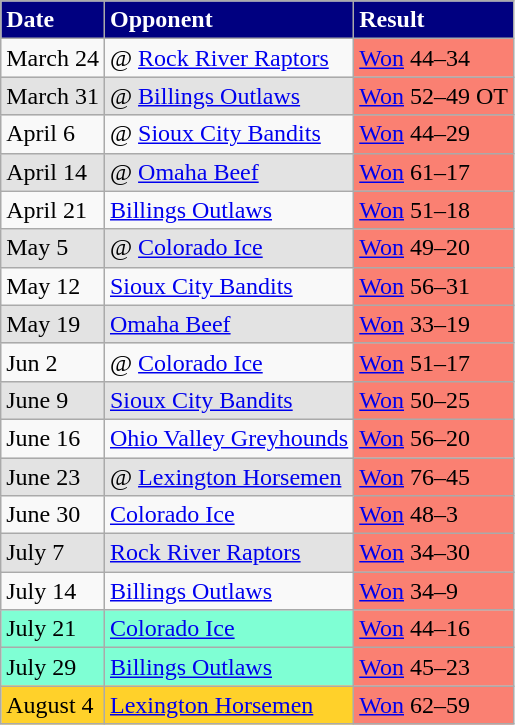<table class="wikitable">
<tr style="background:navy; color:white;">
<td><strong>Date</strong></td>
<td><strong>Opponent</strong></td>
<td><strong>Result</strong></td>
</tr>
<tr>
<td>March 24</td>
<td>@ <a href='#'>Rock River Raptors</a></td>
<td style="background:salmon;"><a href='#'>Won</a> 44–34</td>
</tr>
<tr style="background: #e3e3e3;">
<td>March 31</td>
<td>@ <a href='#'>Billings Outlaws</a></td>
<td style="background:salmon;"><a href='#'>Won</a> 52–49 OT</td>
</tr>
<tr>
<td>April 6</td>
<td>@ <a href='#'>Sioux City Bandits</a></td>
<td style="background:salmon;"><a href='#'>Won</a> 44–29</td>
</tr>
<tr style="background: #e3e3e3;">
<td>April 14</td>
<td>@ <a href='#'>Omaha Beef</a></td>
<td style="background:salmon;"><a href='#'>Won</a> 61–17</td>
</tr>
<tr>
<td>April 21</td>
<td><a href='#'>Billings Outlaws</a></td>
<td style="background:salmon;"><a href='#'>Won</a> 51–18</td>
</tr>
<tr style="background: #e3e3e3;">
<td>May 5</td>
<td>@ <a href='#'>Colorado Ice</a></td>
<td style="background:salmon;"><a href='#'>Won</a> 49–20</td>
</tr>
<tr>
<td>May 12</td>
<td><a href='#'>Sioux City Bandits</a></td>
<td style="background:salmon;"><a href='#'>Won</a> 56–31</td>
</tr>
<tr style="background: #e3e3e3;">
<td>May 19</td>
<td><a href='#'>Omaha Beef</a></td>
<td style="background:salmon;"><a href='#'>Won</a> 33–19</td>
</tr>
<tr>
<td>Jun 2</td>
<td>@ <a href='#'>Colorado Ice</a></td>
<td style="background:salmon;"><a href='#'>Won</a> 51–17</td>
</tr>
<tr style="background: #e3e3e3;">
<td>June 9</td>
<td><a href='#'>Sioux City Bandits</a></td>
<td style="background:salmon;"><a href='#'>Won</a> 50–25</td>
</tr>
<tr>
<td>June 16</td>
<td><a href='#'>Ohio Valley Greyhounds</a></td>
<td style="background:salmon;"><a href='#'>Won</a> 56–20</td>
</tr>
<tr style="background: #e3e3e3;">
<td>June 23</td>
<td>@ <a href='#'>Lexington Horsemen</a></td>
<td style="background:salmon;"><a href='#'>Won</a> 76–45</td>
</tr>
<tr>
<td>June 30</td>
<td><a href='#'>Colorado Ice</a></td>
<td style="background:salmon;"><a href='#'>Won</a> 48–3</td>
</tr>
<tr style="background: #e3e3e3;">
<td>July 7</td>
<td><a href='#'>Rock River Raptors</a></td>
<td style="background:salmon;"><a href='#'>Won</a> 34–30</td>
</tr>
<tr>
<td>July 14</td>
<td><a href='#'>Billings Outlaws</a></td>
<td style="background:salmon;"><a href='#'>Won</a> 34–9</td>
</tr>
<tr style="background: #e3e3e3;">
<td style="background:#7fffd4;">July 21</td>
<td style="background:#7fffd4;"><a href='#'>Colorado Ice</a></td>
<td style="background:salmon;"><a href='#'>Won</a> 44–16</td>
</tr>
<tr>
<td style="background:#7fffd4;">July 29</td>
<td style="background:#7fffd4;"><a href='#'>Billings Outlaws</a></td>
<td style="background:salmon;"><a href='#'>Won</a> 45–23</td>
</tr>
<tr style="background: #e3e3e3;">
<td style="background:#ffd12a;">August 4</td>
<td style="background:#ffd12a;"><a href='#'>Lexington Horsemen</a></td>
<td style="background:salmon;"><a href='#'>Won</a> 62–59</td>
</tr>
</table>
